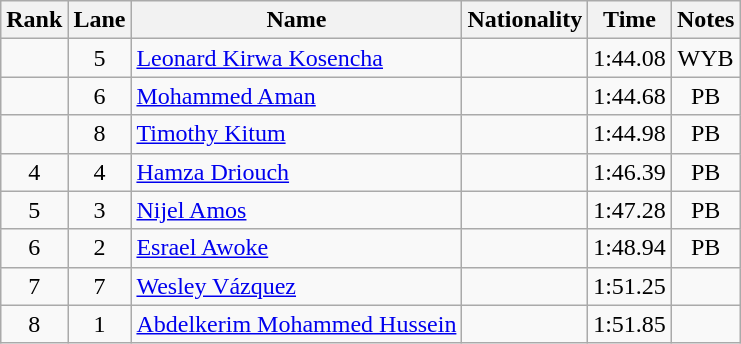<table class="wikitable sortable" style="text-align:center">
<tr>
<th>Rank</th>
<th>Lane</th>
<th>Name</th>
<th>Nationality</th>
<th>Time</th>
<th>Notes</th>
</tr>
<tr>
<td align=center></td>
<td align=center>5</td>
<td align=left><a href='#'>Leonard Kirwa Kosencha</a></td>
<td align=left></td>
<td>1:44.08</td>
<td>WYB</td>
</tr>
<tr>
<td align=center></td>
<td align=center>6</td>
<td align=left><a href='#'>Mohammed Aman</a></td>
<td align=left></td>
<td>1:44.68</td>
<td>PB</td>
</tr>
<tr>
<td align=center></td>
<td align=center>8</td>
<td align=left><a href='#'>Timothy Kitum</a></td>
<td align=left></td>
<td>1:44.98</td>
<td>PB</td>
</tr>
<tr>
<td align=center>4</td>
<td align=center>4</td>
<td align=left><a href='#'>Hamza Driouch</a></td>
<td align=left></td>
<td>1:46.39</td>
<td>PB</td>
</tr>
<tr>
<td align=center>5</td>
<td align=center>3</td>
<td align=left><a href='#'>Nijel Amos</a></td>
<td align=left></td>
<td>1:47.28</td>
<td>PB</td>
</tr>
<tr>
<td align=center>6</td>
<td align=center>2</td>
<td align=left><a href='#'>Esrael Awoke</a></td>
<td align=left></td>
<td>1:48.94</td>
<td>PB</td>
</tr>
<tr>
<td align=center>7</td>
<td align=center>7</td>
<td align=left><a href='#'>Wesley Vázquez</a></td>
<td align=left></td>
<td>1:51.25</td>
<td></td>
</tr>
<tr>
<td align=center>8</td>
<td align=center>1</td>
<td align=left><a href='#'>Abdelkerim Mohammed Hussein</a></td>
<td align=left></td>
<td>1:51.85</td>
<td></td>
</tr>
</table>
